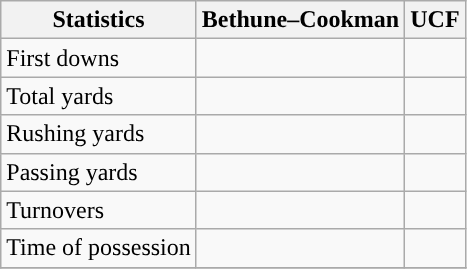<table class="wikitable">
<tr>
<th>Statistics</th>
<th>Bethune–Cookman</th>
<th>UCF</th>
</tr>
<tr>
<td>First downs</td>
<td> </td>
<td> </td>
</tr>
<tr>
<td>Total yards</td>
<td> </td>
<td> </td>
</tr>
<tr>
<td>Rushing yards</td>
<td> </td>
<td> </td>
</tr>
<tr>
<td>Passing yards</td>
<td> </td>
<td> </td>
</tr>
<tr>
<td>Turnovers</td>
<td> </td>
<td> </td>
</tr>
<tr>
<td>Time of possession</td>
<td> </td>
<td> </td>
</tr>
<tr>
</tr>
</table>
